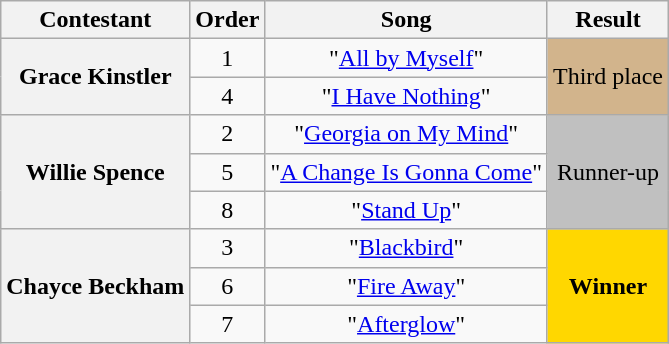<table class="wikitable unsortable" style="text-align:center;">
<tr>
<th scope="col">Contestant</th>
<th scope="col">Order</th>
<th scope="col">Song</th>
<th scope="col">Result</th>
</tr>
<tr>
<th scope="row" rowspan="2">Grace Kinstler</th>
<td>1</td>
<td>"<a href='#'>All by Myself</a>"</td>
<td rowspan="2" bgcolor="tan">Third place</td>
</tr>
<tr>
<td>4</td>
<td>"<a href='#'>I Have Nothing</a>"</td>
</tr>
<tr>
<th scope="row" rowspan="3">Willie Spence</th>
<td>2</td>
<td>"<a href='#'>Georgia on My Mind</a>"</td>
<td rowspan="3" bgcolor="silver">Runner-up</td>
</tr>
<tr>
<td>5</td>
<td>"<a href='#'>A Change Is Gonna Come</a>"</td>
</tr>
<tr>
<td>8</td>
<td>"<a href='#'>Stand Up</a>"</td>
</tr>
<tr>
<th scope="row" rowspan="3">Chayce Beckham</th>
<td>3</td>
<td>"<a href='#'>Blackbird</a>"</td>
<td rowspan="3" bgcolor="gold"><strong>Winner</strong></td>
</tr>
<tr>
<td>6</td>
<td>"<a href='#'>Fire Away</a>"</td>
</tr>
<tr>
<td>7</td>
<td>"<a href='#'>Afterglow</a>"</td>
</tr>
</table>
